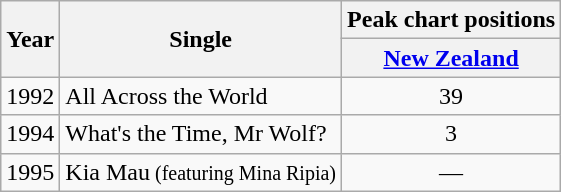<table class="wikitable">
<tr>
<th rowspan="2">Year</th>
<th rowspan="2">Single</th>
<th colspan="1">Peak chart positions</th>
</tr>
<tr>
<th><a href='#'>New Zealand</a><small><br></small></th>
</tr>
<tr>
<td>1992</td>
<td>All Across the World</td>
<td align="center">39</td>
</tr>
<tr>
<td>1994</td>
<td>What's the Time, Mr Wolf?</td>
<td align="center">3</td>
</tr>
<tr>
<td>1995</td>
<td>Kia Mau<small> (featuring Mina Ripia)</small></td>
<td align="center">—</td>
</tr>
</table>
